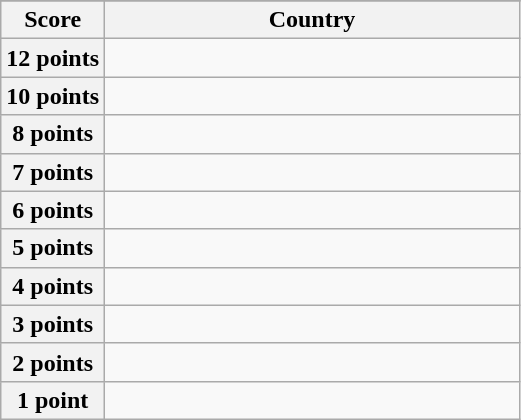<table class="wikitable">
<tr>
</tr>
<tr>
<th scope="col" width="20%">Score</th>
<th scope="col">Country</th>
</tr>
<tr>
<th scope="row">12 points</th>
<td></td>
</tr>
<tr>
<th scope="row">10 points</th>
<td></td>
</tr>
<tr>
<th scope="row">8 points</th>
<td></td>
</tr>
<tr>
<th scope="row">7 points</th>
<td></td>
</tr>
<tr>
<th scope="row">6 points</th>
<td></td>
</tr>
<tr>
<th scope="row">5 points</th>
<td></td>
</tr>
<tr>
<th scope="row">4 points</th>
<td></td>
</tr>
<tr>
<th scope="row">3 points</th>
<td></td>
</tr>
<tr>
<th scope="row">2 points</th>
<td></td>
</tr>
<tr>
<th scope="row">1 point</th>
<td></td>
</tr>
</table>
